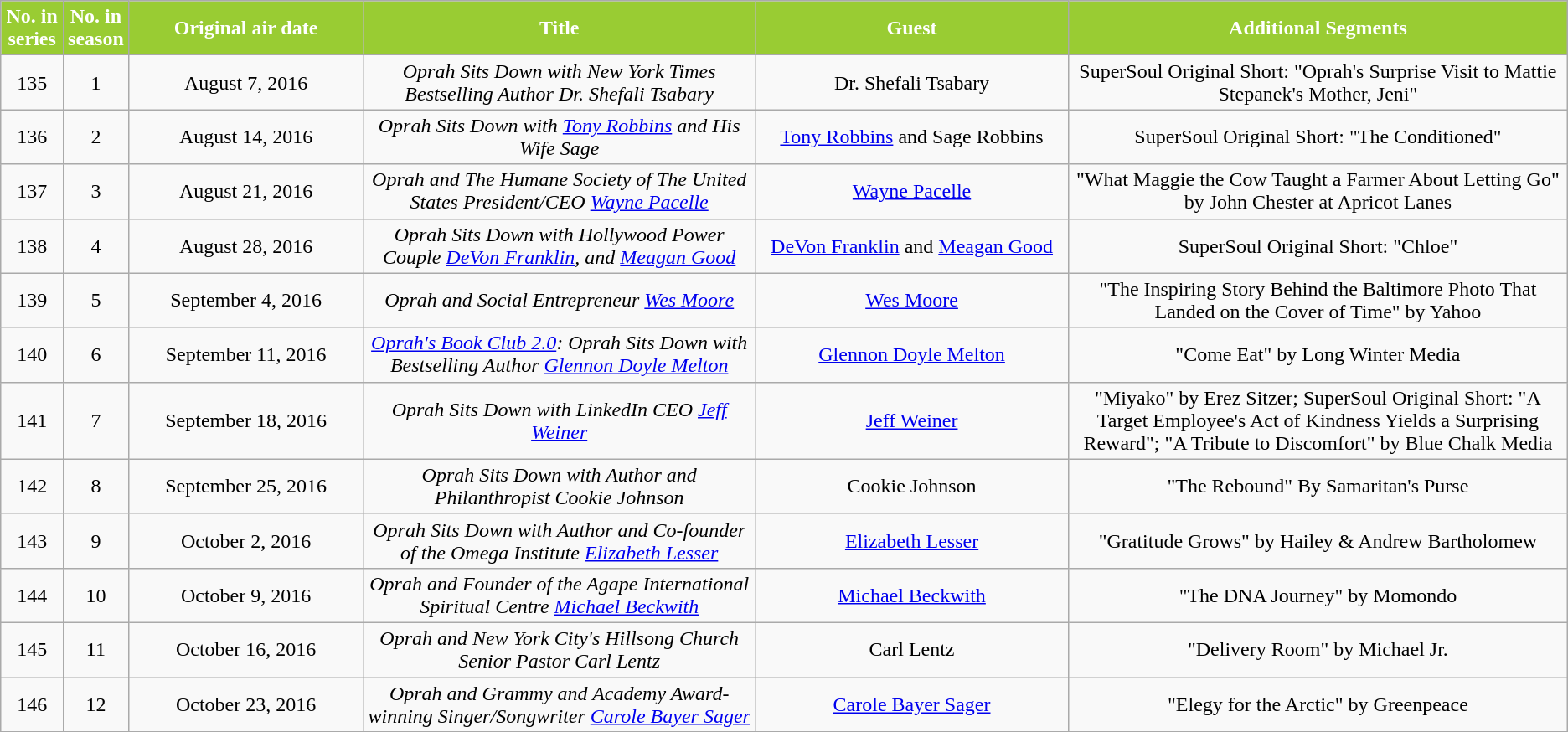<table class="wikitable plainrowheaders" style="text-align:center;">
<tr>
<th scope="col" style="background-color: #9c3; color: #FFFFFF;" width=4%>No. in<br>series</th>
<th scope="col" style="background-color: #9c3; color: #FFFFFF;" width=4%>No. in<br>season</th>
<th scope="col" style="background-color: #9c3; color: #FFFFFF;" width=15%>Original air date</th>
<th scope="col" style="background-color: #9c3; color: #FFFFFF;" width=25%>Title</th>
<th scope="col" style="background-color: #9c3; color: #FFFFFF;" width=20%>Guest</th>
<th scope="col" style="background-color: #9c3; color: #FFFFFF;">Additional Segments</th>
</tr>
<tr>
<td>135</td>
<td>1</td>
<td>August 7, 2016</td>
<td><em>Oprah Sits Down with New York Times Bestselling Author Dr. Shefali Tsabary</em></td>
<td>Dr. Shefali Tsabary</td>
<td>SuperSoul Original Short: "Oprah's Surprise Visit to Mattie Stepanek's Mother, Jeni"</td>
</tr>
<tr>
<td>136</td>
<td>2</td>
<td>August 14, 2016</td>
<td><em>Oprah Sits Down with <a href='#'>Tony Robbins</a> and His Wife Sage</em></td>
<td><a href='#'>Tony Robbins</a> and Sage Robbins</td>
<td>SuperSoul Original Short: "The Conditioned"</td>
</tr>
<tr>
<td>137</td>
<td>3</td>
<td>August 21, 2016</td>
<td><em>Oprah and The Humane Society of The United States President/CEO <a href='#'>Wayne Pacelle</a></em></td>
<td><a href='#'>Wayne Pacelle</a></td>
<td>"What Maggie the Cow Taught a Farmer About Letting Go" by John Chester at Apricot Lanes</td>
</tr>
<tr>
<td>138</td>
<td>4</td>
<td>August 28, 2016</td>
<td><em>Oprah Sits Down with Hollywood Power Couple <a href='#'>DeVon Franklin</a>, and <a href='#'>Meagan Good</a></em></td>
<td><a href='#'>DeVon Franklin</a> and <a href='#'>Meagan Good</a></td>
<td>SuperSoul Original Short: "Chloe"</td>
</tr>
<tr>
<td>139</td>
<td>5</td>
<td>September 4, 2016</td>
<td><em>Oprah and Social Entrepreneur <a href='#'>Wes Moore</a></em></td>
<td><a href='#'>Wes Moore</a></td>
<td>"The Inspiring Story Behind the Baltimore Photo That Landed on the Cover of Time" by Yahoo</td>
</tr>
<tr>
<td>140</td>
<td>6</td>
<td>September 11, 2016</td>
<td><em><a href='#'>Oprah's Book Club 2.0</a>: Oprah Sits Down with Bestselling Author <a href='#'>Glennon Doyle Melton</a></em></td>
<td><a href='#'>Glennon Doyle Melton</a></td>
<td>"Come Eat" by Long Winter Media</td>
</tr>
<tr>
<td>141</td>
<td>7</td>
<td>September 18, 2016</td>
<td><em>Oprah Sits Down with LinkedIn CEO <a href='#'>Jeff Weiner</a></em></td>
<td><a href='#'>Jeff Weiner</a></td>
<td>"Miyako" by Erez Sitzer; SuperSoul Original Short: "A Target Employee's Act of Kindness Yields a Surprising Reward"; "A Tribute to Discomfort" by Blue Chalk Media</td>
</tr>
<tr>
<td>142</td>
<td>8</td>
<td>September 25, 2016</td>
<td><em>Oprah Sits Down with Author and Philanthropist Cookie Johnson</em></td>
<td>Cookie Johnson</td>
<td>"The Rebound" By Samaritan's Purse</td>
</tr>
<tr>
<td>143</td>
<td>9</td>
<td>October 2, 2016</td>
<td><em>Oprah Sits Down with Author and Co-founder of the Omega Institute <a href='#'>Elizabeth Lesser</a></em></td>
<td><a href='#'>Elizabeth Lesser</a></td>
<td>"Gratitude Grows" by Hailey & Andrew Bartholomew</td>
</tr>
<tr>
<td>144</td>
<td>10</td>
<td>October 9, 2016</td>
<td><em>Oprah and Founder of the Agape International Spiritual Centre <a href='#'>Michael Beckwith</a></em></td>
<td><a href='#'>Michael Beckwith</a></td>
<td>"The DNA Journey" by Momondo</td>
</tr>
<tr>
<td>145</td>
<td>11</td>
<td>October 16, 2016</td>
<td><em>Oprah and New York City's Hillsong Church Senior Pastor Carl Lentz</em></td>
<td>Carl Lentz</td>
<td>"Delivery Room" by Michael Jr.</td>
</tr>
<tr>
<td>146</td>
<td>12</td>
<td>October 23, 2016</td>
<td><em>Oprah and Grammy and Academy Award-winning Singer/Songwriter <a href='#'>Carole Bayer Sager</a></em></td>
<td><a href='#'>Carole Bayer Sager</a></td>
<td>"Elegy for the Arctic" by Greenpeace</td>
</tr>
<tr>
</tr>
</table>
